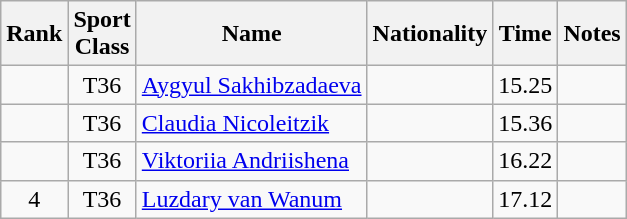<table class="wikitable sortable" style="text-align:center">
<tr>
<th>Rank</th>
<th>Sport<br>Class</th>
<th>Name</th>
<th>Nationality</th>
<th>Time</th>
<th>Notes</th>
</tr>
<tr>
<td></td>
<td>T36</td>
<td align=left><a href='#'>Aygyul Sakhibzadaeva</a></td>
<td align=left></td>
<td>15.25</td>
<td></td>
</tr>
<tr>
<td></td>
<td>T36</td>
<td align=left><a href='#'>Claudia Nicoleitzik</a></td>
<td align=left></td>
<td>15.36</td>
<td></td>
</tr>
<tr>
<td></td>
<td>T36</td>
<td align=left><a href='#'>Viktoriia Andriishena</a></td>
<td align=left></td>
<td>16.22</td>
<td></td>
</tr>
<tr>
<td>4</td>
<td>T36</td>
<td align=left><a href='#'>Luzdary van Wanum</a></td>
<td align=left></td>
<td>17.12</td>
<td></td>
</tr>
</table>
